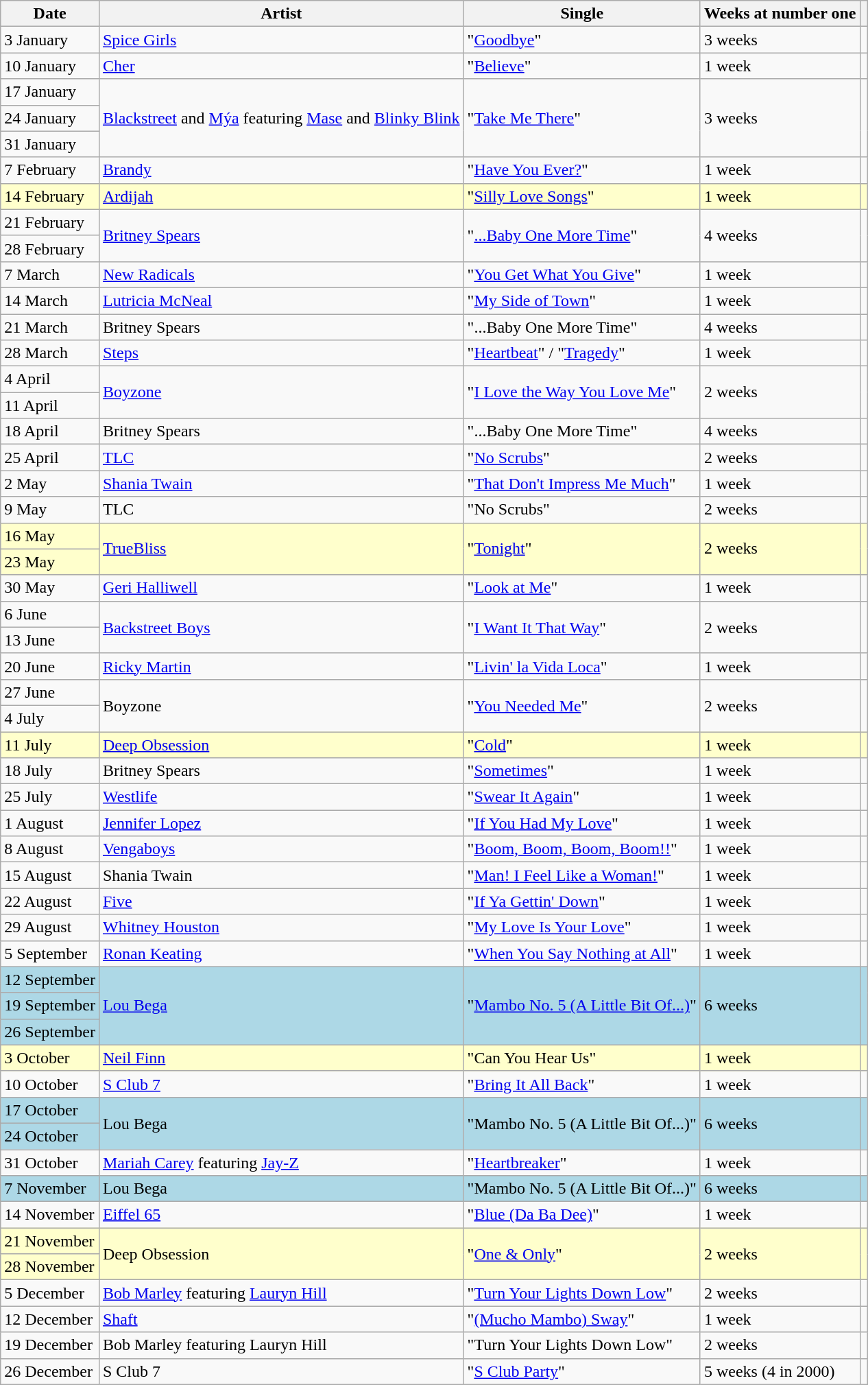<table class="wikitable">
<tr>
<th>Date</th>
<th>Artist</th>
<th>Single</th>
<th>Weeks at number one</th>
<th></th>
</tr>
<tr>
<td>3 January</td>
<td><a href='#'>Spice Girls</a></td>
<td>"<a href='#'>Goodbye</a>"</td>
<td>3 weeks</td>
<td></td>
</tr>
<tr>
<td>10 January</td>
<td><a href='#'>Cher</a></td>
<td>"<a href='#'>Believe</a>"</td>
<td>1 week</td>
<td></td>
</tr>
<tr>
<td>17 January</td>
<td rowspan="3"><a href='#'>Blackstreet</a> and <a href='#'>Mýa</a> featuring <a href='#'>Mase</a> and <a href='#'>Blinky Blink</a></td>
<td rowspan="3">"<a href='#'>Take Me There</a>"</td>
<td rowspan="3">3 weeks</td>
<td rowspan="3"></td>
</tr>
<tr>
<td>24 January</td>
</tr>
<tr>
<td>31 January</td>
</tr>
<tr>
<td>7 February</td>
<td><a href='#'>Brandy</a></td>
<td>"<a href='#'>Have You Ever?</a>"</td>
<td>1 week</td>
<td></td>
</tr>
<tr bgcolor="#FFFFCC">
<td>14 February</td>
<td><a href='#'>Ardijah</a></td>
<td>"<a href='#'>Silly Love Songs</a>"</td>
<td>1 week</td>
<td></td>
</tr>
<tr>
<td>21 February</td>
<td rowspan="2"><a href='#'>Britney Spears</a></td>
<td rowspan="2">"<a href='#'>...Baby One More Time</a>"</td>
<td rowspan="2">4 weeks</td>
<td rowspan="2"></td>
</tr>
<tr>
<td>28 February</td>
</tr>
<tr>
<td>7 March</td>
<td><a href='#'>New Radicals</a></td>
<td>"<a href='#'>You Get What You Give</a>"</td>
<td>1 week</td>
<td></td>
</tr>
<tr>
<td>14 March</td>
<td><a href='#'>Lutricia McNeal</a></td>
<td>"<a href='#'>My Side of Town</a>"</td>
<td>1 week</td>
<td></td>
</tr>
<tr>
<td>21 March</td>
<td>Britney Spears</td>
<td>"...Baby One More Time"</td>
<td>4 weeks</td>
<td></td>
</tr>
<tr>
<td>28 March</td>
<td><a href='#'>Steps</a></td>
<td>"<a href='#'>Heartbeat</a>" / "<a href='#'>Tragedy</a>"</td>
<td>1 week</td>
<td></td>
</tr>
<tr>
<td>4 April</td>
<td rowspan="2"><a href='#'>Boyzone</a></td>
<td rowspan="2">"<a href='#'>I Love the Way You Love Me</a>"</td>
<td rowspan="2">2 weeks</td>
<td rowspan="2"></td>
</tr>
<tr>
<td>11 April</td>
</tr>
<tr>
<td>18 April</td>
<td>Britney Spears</td>
<td>"...Baby One More Time"</td>
<td>4 weeks</td>
<td></td>
</tr>
<tr>
<td>25 April</td>
<td><a href='#'>TLC</a></td>
<td>"<a href='#'>No Scrubs</a>"</td>
<td>2 weeks</td>
<td></td>
</tr>
<tr>
<td>2 May</td>
<td><a href='#'>Shania Twain</a></td>
<td>"<a href='#'>That Don't Impress Me Much</a>"</td>
<td>1 week</td>
<td></td>
</tr>
<tr>
<td>9 May</td>
<td>TLC</td>
<td>"No Scrubs"</td>
<td>2 weeks</td>
<td></td>
</tr>
<tr bgcolor="#FFFFCC">
<td>16 May</td>
<td rowspan="2"><a href='#'>TrueBliss</a></td>
<td rowspan="2">"<a href='#'>Tonight</a>"</td>
<td rowspan="2">2 weeks</td>
<td rowspan="2"></td>
</tr>
<tr bgcolor="#FFFFCC">
<td>23 May</td>
</tr>
<tr>
<td>30 May</td>
<td><a href='#'>Geri Halliwell</a></td>
<td>"<a href='#'>Look at Me</a>"</td>
<td>1 week</td>
<td></td>
</tr>
<tr>
<td>6 June</td>
<td rowspan="2"><a href='#'>Backstreet Boys</a></td>
<td rowspan="2">"<a href='#'>I Want It That Way</a>"</td>
<td rowspan="2">2 weeks</td>
<td rowspan="2"></td>
</tr>
<tr>
<td>13 June</td>
</tr>
<tr>
<td>20 June</td>
<td><a href='#'>Ricky Martin</a></td>
<td>"<a href='#'>Livin' la Vida Loca</a>"</td>
<td>1 week</td>
<td></td>
</tr>
<tr>
<td>27 June</td>
<td rowspan="2">Boyzone</td>
<td rowspan="2">"<a href='#'>You Needed Me</a>"</td>
<td rowspan="2">2 weeks</td>
<td rowspan="2"></td>
</tr>
<tr>
<td>4 July</td>
</tr>
<tr bgcolor="#FFFFCC">
<td>11 July</td>
<td><a href='#'>Deep Obsession</a></td>
<td>"<a href='#'>Cold</a>"</td>
<td>1 week</td>
<td></td>
</tr>
<tr>
<td>18 July</td>
<td>Britney Spears</td>
<td>"<a href='#'>Sometimes</a>"</td>
<td>1 week</td>
<td></td>
</tr>
<tr>
<td>25 July</td>
<td><a href='#'>Westlife</a></td>
<td>"<a href='#'>Swear It Again</a>"</td>
<td>1 week</td>
<td></td>
</tr>
<tr>
<td>1 August</td>
<td><a href='#'>Jennifer Lopez</a></td>
<td>"<a href='#'>If You Had My Love</a>"</td>
<td>1 week</td>
<td></td>
</tr>
<tr>
<td>8 August</td>
<td><a href='#'>Vengaboys</a></td>
<td>"<a href='#'>Boom, Boom, Boom, Boom!!</a>"</td>
<td>1 week</td>
<td></td>
</tr>
<tr>
<td>15 August</td>
<td>Shania Twain</td>
<td>"<a href='#'>Man! I Feel Like a Woman!</a>"</td>
<td>1 week</td>
<td></td>
</tr>
<tr>
<td>22 August</td>
<td><a href='#'>Five</a></td>
<td>"<a href='#'>If Ya Gettin' Down</a>"</td>
<td>1 week</td>
<td></td>
</tr>
<tr>
<td>29 August</td>
<td><a href='#'>Whitney Houston</a></td>
<td>"<a href='#'>My Love Is Your Love</a>"</td>
<td>1 week</td>
<td></td>
</tr>
<tr>
<td>5 September</td>
<td><a href='#'>Ronan Keating</a></td>
<td>"<a href='#'>When You Say Nothing at All</a>"</td>
<td>1 week</td>
<td></td>
</tr>
<tr bgcolor="lightblue">
<td>12 September</td>
<td rowspan="3"><a href='#'>Lou Bega</a></td>
<td rowspan="3">"<a href='#'>Mambo No. 5 (A Little Bit Of...)</a>"</td>
<td rowspan="3">6 weeks</td>
<td rowspan="3"></td>
</tr>
<tr bgcolor="lightblue">
<td>19 September</td>
</tr>
<tr bgcolor="lightblue">
<td>26 September</td>
</tr>
<tr bgcolor="#FFFFCC">
<td>3 October</td>
<td><a href='#'>Neil Finn</a></td>
<td>"Can You Hear Us"</td>
<td>1 week</td>
<td></td>
</tr>
<tr>
<td>10 October</td>
<td><a href='#'>S Club 7</a></td>
<td>"<a href='#'>Bring It All Back</a>"</td>
<td>1 week</td>
<td></td>
</tr>
<tr bgcolor="lightblue">
<td>17 October</td>
<td rowspan="2">Lou Bega</td>
<td rowspan="2">"Mambo No. 5 (A Little Bit Of...)"</td>
<td rowspan="2">6 weeks</td>
<td rowspan="2"></td>
</tr>
<tr bgcolor="lightblue">
<td>24 October</td>
</tr>
<tr>
<td>31 October</td>
<td><a href='#'>Mariah Carey</a> featuring <a href='#'>Jay-Z</a></td>
<td>"<a href='#'>Heartbreaker</a>"</td>
<td>1 week</td>
<td></td>
</tr>
<tr bgcolor="lightblue">
<td>7 November</td>
<td>Lou Bega</td>
<td>"Mambo No. 5 (A Little Bit Of...)"</td>
<td>6 weeks</td>
<td></td>
</tr>
<tr>
<td>14 November</td>
<td><a href='#'>Eiffel 65</a></td>
<td>"<a href='#'>Blue (Da Ba Dee)</a>"</td>
<td>1 week</td>
<td></td>
</tr>
<tr bgcolor="#FFFFCC">
<td>21 November</td>
<td rowspan="2">Deep Obsession</td>
<td rowspan="2">"<a href='#'>One & Only</a>"</td>
<td rowspan="2">2 weeks</td>
<td rowspan="2"></td>
</tr>
<tr bgcolor="#FFFFCC">
<td>28 November</td>
</tr>
<tr>
<td>5 December</td>
<td><a href='#'>Bob Marley</a> featuring <a href='#'>Lauryn Hill</a></td>
<td>"<a href='#'>Turn Your Lights Down Low</a>"</td>
<td>2 weeks</td>
<td></td>
</tr>
<tr>
<td>12 December</td>
<td><a href='#'>Shaft</a></td>
<td>"<a href='#'>(Mucho Mambo) Sway</a>"</td>
<td>1 week</td>
<td></td>
</tr>
<tr>
<td>19 December</td>
<td>Bob Marley featuring Lauryn Hill</td>
<td>"Turn Your Lights Down Low"</td>
<td>2 weeks</td>
<td></td>
</tr>
<tr>
<td>26 December</td>
<td>S Club 7</td>
<td>"<a href='#'>S Club Party</a>"</td>
<td>5 weeks (4 in 2000)</td>
<td></td>
</tr>
</table>
